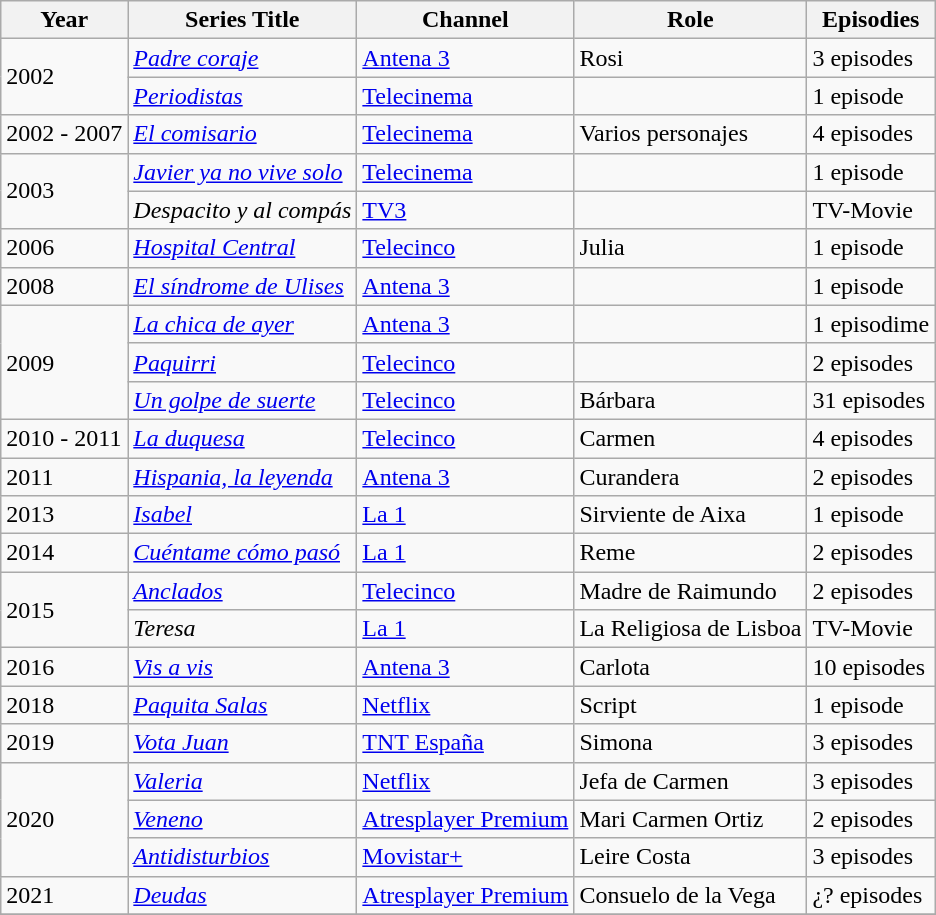<table class="wikitable">
<tr>
<th>Year</th>
<th>Series Title</th>
<th>Channel</th>
<th>Role</th>
<th>Episodies</th>
</tr>
<tr>
<td rowspan="2">2002</td>
<td><a href='#'><em>Padre coraje</em></a></td>
<td><a href='#'>Antena 3</a></td>
<td>Rosi</td>
<td>3 episodes</td>
</tr>
<tr>
<td><em><a href='#'>Periodistas</a></em></td>
<td><a href='#'>Telecinema</a></td>
<td></td>
<td>1 episode</td>
</tr>
<tr>
<td>2002 - 2007</td>
<td><em><a href='#'>El comisario</a></em></td>
<td><a href='#'>Telecinema</a></td>
<td>Varios personajes</td>
<td>4 episodes</td>
</tr>
<tr>
<td rowspan="2">2003</td>
<td><em><a href='#'>Javier ya no vive solo</a></em></td>
<td><a href='#'>Telecinema</a></td>
<td></td>
<td>1 episode</td>
</tr>
<tr>
<td><em>Despacito y al compás</em></td>
<td><a href='#'>TV3</a></td>
<td></td>
<td>TV-Movie</td>
</tr>
<tr>
<td>2006</td>
<td><em><a href='#'>Hospital Central</a></em></td>
<td><a href='#'>Telecinco</a></td>
<td>Julia</td>
<td>1 episode</td>
</tr>
<tr>
<td>2008</td>
<td><em><a href='#'>El síndrome de Ulises</a></em></td>
<td><a href='#'>Antena 3</a></td>
<td></td>
<td>1 episode</td>
</tr>
<tr>
<td rowspan="3">2009</td>
<td><em><a href='#'>La chica de ayer</a></em></td>
<td><a href='#'>Antena 3</a></td>
<td></td>
<td>1 episodime</td>
</tr>
<tr>
<td><em><a href='#'>Paquirri</a></em></td>
<td><a href='#'>Telecinco</a></td>
<td></td>
<td>2 episodes</td>
</tr>
<tr>
<td><em><a href='#'>Un golpe de suerte</a></em></td>
<td><a href='#'>Telecinco</a></td>
<td>Bárbara</td>
<td>31 episodes</td>
</tr>
<tr>
<td>2010 - 2011</td>
<td><em><a href='#'>La duquesa</a></em></td>
<td><a href='#'>Telecinco</a></td>
<td>Carmen</td>
<td>4 episodes</td>
</tr>
<tr>
<td>2011</td>
<td><em><a href='#'>Hispania, la leyenda</a></em></td>
<td><a href='#'>Antena 3</a></td>
<td>Curandera</td>
<td>2 episodes</td>
</tr>
<tr>
<td>2013</td>
<td><em><a href='#'>Isabel</a></em></td>
<td><a href='#'>La 1</a></td>
<td>Sirviente de Aixa</td>
<td>1 episode</td>
</tr>
<tr>
<td>2014</td>
<td><em><a href='#'>Cuéntame cómo pasó</a></em></td>
<td><a href='#'>La 1</a></td>
<td>Reme</td>
<td>2 episodes</td>
</tr>
<tr>
<td rowspan="2">2015</td>
<td><em><a href='#'>Anclados</a></em></td>
<td><a href='#'>Telecinco</a></td>
<td>Madre de Raimundo</td>
<td>2 episodes</td>
</tr>
<tr>
<td><em>Teresa</em></td>
<td><a href='#'>La 1</a></td>
<td>La Religiosa de Lisboa</td>
<td>TV-Movie</td>
</tr>
<tr>
<td>2016</td>
<td><em><a href='#'>Vis a vis</a></em></td>
<td><a href='#'>Antena 3</a></td>
<td>Carlota</td>
<td>10 episodes</td>
</tr>
<tr>
<td>2018</td>
<td><em><a href='#'>Paquita Salas</a></em></td>
<td><a href='#'>Netflix</a></td>
<td>Script</td>
<td>1 episode</td>
</tr>
<tr>
<td>2019</td>
<td><em><a href='#'>Vota Juan</a></em></td>
<td><a href='#'>TNT España</a></td>
<td>Simona</td>
<td>3 episodes</td>
</tr>
<tr>
<td rowspan="3">2020</td>
<td><em><a href='#'>Valeria</a></em></td>
<td><a href='#'>Netflix</a></td>
<td>Jefa de Carmen</td>
<td>3 episodes</td>
</tr>
<tr>
<td><em><a href='#'>Veneno</a></em></td>
<td><a href='#'>Atresplayer Premium</a></td>
<td>Mari Carmen Ortiz</td>
<td>2 episodes</td>
</tr>
<tr>
<td><em><a href='#'>Antidisturbios</a></em></td>
<td><a href='#'>Movistar+</a></td>
<td>Leire Costa</td>
<td>3 episodes</td>
</tr>
<tr>
<td>2021</td>
<td><em><a href='#'>Deudas</a></em></td>
<td><a href='#'>Atresplayer Premium</a></td>
<td>Consuelo de la Vega</td>
<td>¿? episodes</td>
</tr>
<tr>
</tr>
</table>
